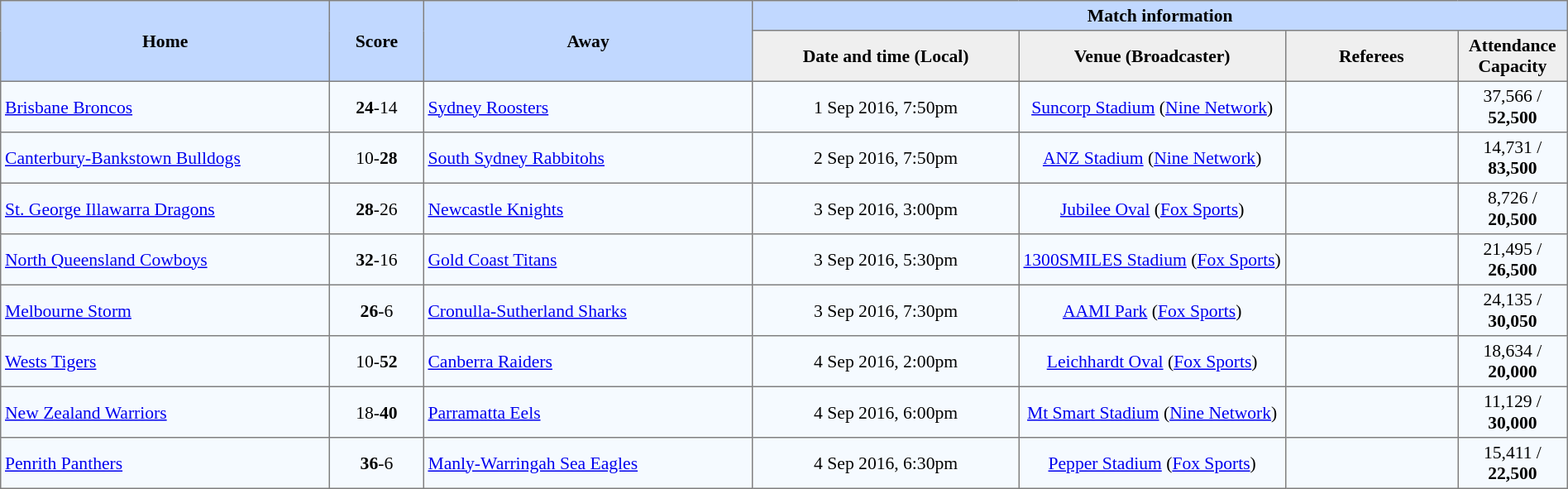<table border="1" cellpadding="3" cellspacing="0" style="border-collapse:collapse; font-size:90%; width:100%;">
<tr style="background:#c1d8ff;">
<th rowspan="2" style="width:21%;">Home</th>
<th rowspan="2" style="width:6%;">Score</th>
<th rowspan="2" style="width:21%;">Away</th>
<th colspan=6>Match information</th>
</tr>
<tr style="background:#efefef;">
<th width=17%>Date and time (Local)</th>
<th width="17%">Venue (Broadcaster)</th>
<th width=11%>Referees</th>
<th width=7%>Attendance <strong>Capacity</strong></th>
</tr>
<tr style="text-align:center; background:#f5faff;">
<td align="left"> <a href='#'>Brisbane Broncos</a></td>
<td><strong>24</strong>-14</td>
<td align="left"> <a href='#'>Sydney Roosters</a></td>
<td>1 Sep 2016, 7:50pm</td>
<td><a href='#'>Suncorp Stadium</a> (<a href='#'>Nine Network</a>)</td>
<td></td>
<td>37,566 / <strong>52,500</strong></td>
</tr>
<tr style="text-align:center; background:#f5faff;">
<td align="left"> <a href='#'>Canterbury-Bankstown Bulldogs</a></td>
<td>10-<strong>28</strong></td>
<td align="left"> <a href='#'>South Sydney Rabbitohs</a></td>
<td>2 Sep 2016, 7:50pm</td>
<td><a href='#'>ANZ Stadium</a> (<a href='#'>Nine Network</a>)</td>
<td></td>
<td>14,731 / <strong>83,500</strong></td>
</tr>
<tr style="text-align:center; background:#f5faff;">
<td align="left"> <a href='#'>St. George Illawarra Dragons</a></td>
<td><strong>28</strong>-26</td>
<td align="left"> <a href='#'>Newcastle Knights</a></td>
<td>3 Sep 2016, 3:00pm</td>
<td><a href='#'>Jubilee Oval</a>  (<a href='#'>Fox Sports</a>)</td>
<td></td>
<td>8,726 / <strong>20,500</strong></td>
</tr>
<tr style="text-align:center; background:#f5faff;">
<td align="left"> <a href='#'>North Queensland Cowboys</a></td>
<td><strong>32</strong>-16</td>
<td align="left"> <a href='#'>Gold Coast Titans</a></td>
<td>3 Sep 2016, 5:30pm</td>
<td><a href='#'>1300SMILES Stadium</a>  (<a href='#'>Fox Sports</a>)</td>
<td></td>
<td>21,495 / <strong>26,500</strong></td>
</tr>
<tr style="text-align:center; background:#f5faff;">
<td align="left"> <a href='#'>Melbourne Storm</a></td>
<td><strong>26</strong>-6</td>
<td align="left"> <a href='#'>Cronulla-Sutherland Sharks</a></td>
<td>3 Sep 2016, 7:30pm</td>
<td><a href='#'>AAMI Park</a>  (<a href='#'>Fox Sports</a>)</td>
<td></td>
<td>24,135 / <strong>30,050</strong></td>
</tr>
<tr style="text-align:center; background:#f5faff;">
<td align="left"> <a href='#'>Wests Tigers</a></td>
<td>10-<strong>52</strong></td>
<td align="left"> <a href='#'>Canberra Raiders</a></td>
<td>4 Sep 2016, 2:00pm</td>
<td><a href='#'>Leichhardt Oval</a>  (<a href='#'>Fox Sports</a>)</td>
<td></td>
<td>18,634 / <strong>20,000</strong></td>
</tr>
<tr style="text-align:center; background:#f5faff;">
<td align="left"> <a href='#'>New Zealand Warriors</a></td>
<td>18-<strong>40</strong></td>
<td align="left"> <a href='#'>Parramatta Eels</a></td>
<td>4 Sep 2016, 6:00pm</td>
<td><a href='#'>Mt Smart Stadium</a> (<a href='#'>Nine Network</a>)</td>
<td></td>
<td>11,129 / <strong>30,000</strong></td>
</tr>
<tr style="text-align:center; background:#f5faff;">
<td align="left"> <a href='#'>Penrith Panthers</a></td>
<td><strong>36</strong>-6</td>
<td align="left"> <a href='#'>Manly-Warringah Sea Eagles</a></td>
<td>4 Sep 2016, 6:30pm</td>
<td><a href='#'>Pepper Stadium</a>  (<a href='#'>Fox Sports</a>)</td>
<td></td>
<td>15,411 / <strong>22,500</strong></td>
</tr>
</table>
